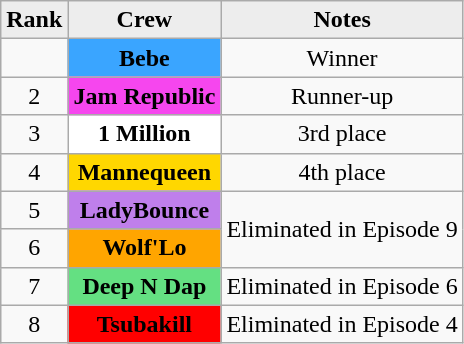<table class="wikitable" style="text-align:center;">
<tr>
<th style="background:#EDEDED">Rank</th>
<th style="background:#EDEDED">Crew</th>
<th style="background:#EDEDED">Notes</th>
</tr>
<tr>
<td></td>
<td style="background :#3AA5FF"><strong>Bebe</strong></td>
<td>Winner</td>
</tr>
<tr>
<td>2</td>
<td style="background:#F646EE"><strong>Jam Republic</strong></td>
<td>Runner-up</td>
</tr>
<tr>
<td>3</td>
<td style="background:white"><strong>1 Million</strong></td>
<td>3rd place</td>
</tr>
<tr>
<td>4</td>
<td style="background:gold"><strong>Mannequeen</strong></td>
<td>4th place</td>
</tr>
<tr>
<td>5</td>
<td style="background:#BF7FEB"><strong>LadyBounce</strong></td>
<td rowspan="2">Eliminated in Episode 9</td>
</tr>
<tr>
<td>6</td>
<td style="background:orange"><strong>Wolf'Lo</strong></td>
</tr>
<tr>
<td>7</td>
<td style="background:#64E082"><strong>Deep N Dap</strong></td>
<td>Eliminated in Episode 6</td>
</tr>
<tr>
<td>8</td>
<td style="background:red"><strong>Tsubakill</strong></td>
<td>Eliminated in Episode 4</td>
</tr>
</table>
